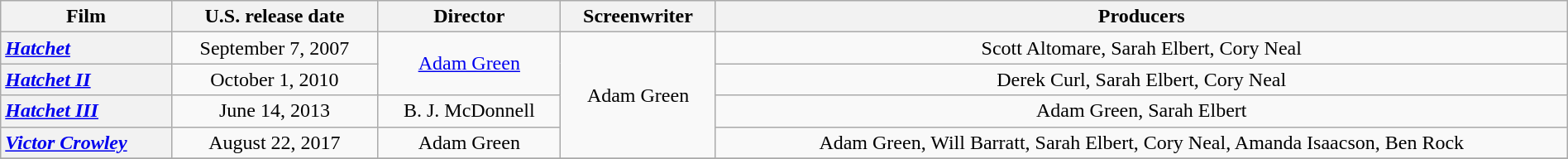<table class="wikitable plainrowheaders"  style="text-align:center; width:100%;">
<tr>
<th scope="col">Film</th>
<th scope="col">U.S. release date</th>
<th scope="col">Director</th>
<th scope="col">Screenwriter</th>
<th scope="col">Producers</th>
</tr>
<tr>
<th scope="row" style="text-align:left"><em><a href='#'>Hatchet</a></em></th>
<td>September 7, 2007</td>
<td rowspan="2" align="center"><a href='#'>Adam Green</a></td>
<td rowspan="4" align="center">Adam Green</td>
<td align="center">Scott Altomare, Sarah Elbert, Cory Neal</td>
</tr>
<tr>
<th scope="row" style="text-align:left"><em><a href='#'>Hatchet II</a></em></th>
<td>October 1, 2010</td>
<td align="center">Derek Curl, Sarah Elbert, Cory Neal</td>
</tr>
<tr>
<th scope="row" style="text-align:left"><em><a href='#'>Hatchet III</a></em></th>
<td>June 14, 2013</td>
<td align="center">B. J. McDonnell</td>
<td align="center">Adam Green, Sarah Elbert</td>
</tr>
<tr>
<th scope="row" style="text-align:left"><em><a href='#'>Victor Crowley</a></em></th>
<td>August 22, 2017</td>
<td align="center">Adam Green</td>
<td align="center">Adam Green, Will Barratt, Sarah Elbert, Cory Neal, Amanda Isaacson, Ben Rock</td>
</tr>
<tr>
</tr>
</table>
